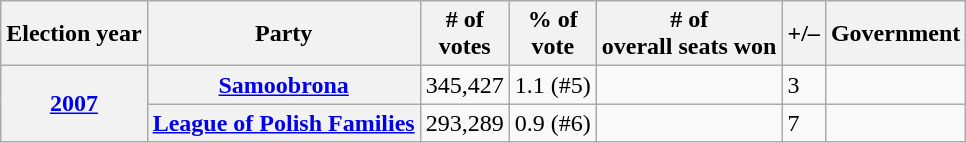<table class=wikitable>
<tr>
<th>Election year</th>
<th>Party</th>
<th># of<br>votes</th>
<th>% of<br>vote</th>
<th># of<br>overall seats won</th>
<th>+/–</th>
<th>Government</th>
</tr>
<tr>
<th rowspan="2"><a href='#'>2007</a></th>
<th><a href='#'>Samoobrona</a></th>
<td>345,427</td>
<td>1.1 (#5)</td>
<td></td>
<td> 3</td>
<td></td>
</tr>
<tr>
<th><a href='#'>League of Polish Families</a></th>
<td>293,289</td>
<td>0.9 (#6)</td>
<td></td>
<td> 7</td>
<td></td>
</tr>
</table>
